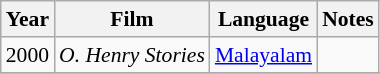<table class="wikitable sortable" style="font-size:90%">
<tr>
<th>Year</th>
<th>Film</th>
<th>Language</th>
<th class=unsortable>Notes</th>
</tr>
<tr>
<td>2000</td>
<td><em>O. Henry Stories</em></td>
<td><a href='#'>Malayalam</a></td>
<td></td>
</tr>
<tr>
</tr>
</table>
